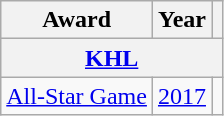<table class="wikitable">
<tr>
<th>Award</th>
<th>Year</th>
<th></th>
</tr>
<tr>
<th colspan="3"><a href='#'>KHL</a></th>
</tr>
<tr>
<td><a href='#'>All-Star Game</a></td>
<td><a href='#'>2017</a></td>
<td></td>
</tr>
</table>
